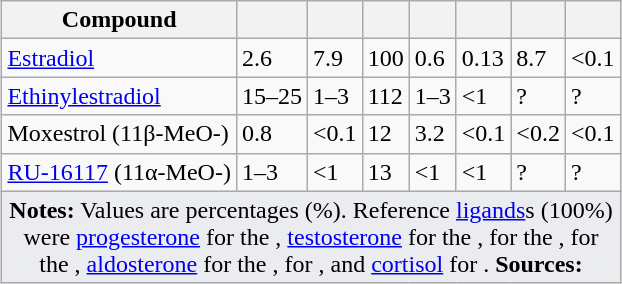<table class="wikitable sortable mw-collapsible mw-collapsed" style="text-align:left; margin-left:auto; margin-right:auto; border:none;">
<tr>
<th>Compound</th>
<th></th>
<th></th>
<th></th>
<th></th>
<th></th>
<th></th>
<th></th>
</tr>
<tr>
<td><a href='#'>Estradiol</a></td>
<td>2.6</td>
<td>7.9</td>
<td>100</td>
<td>0.6</td>
<td>0.13</td>
<td>8.7</td>
<td><0.1</td>
</tr>
<tr>
<td><a href='#'>Ethinylestradiol</a></td>
<td>15–25</td>
<td>1–3</td>
<td>112</td>
<td>1–3</td>
<td><1</td>
<td>?</td>
<td>?</td>
</tr>
<tr>
<td>Moxestrol (11β-MeO-)</td>
<td>0.8</td>
<td><0.1</td>
<td>12</td>
<td>3.2</td>
<td><0.1</td>
<td><0.2</td>
<td><0.1</td>
</tr>
<tr>
<td><a href='#'>RU-16117</a> (11α-MeO-)</td>
<td>1–3</td>
<td><1</td>
<td>13</td>
<td><1</td>
<td><1</td>
<td>?</td>
<td>?</td>
</tr>
<tr class="sortbottom">
<td colspan="8" style="width: 1px; background-color:#eaecf0; text-align: center;"><strong>Notes:</strong> Values are percentages (%). Reference <a href='#'>ligands</a>s (100%) were <a href='#'>progesterone</a> for the , <a href='#'>testosterone</a> for the , <a href='#'></a> for the ,  for the , <a href='#'>aldosterone</a> for the ,  for , and <a href='#'>cortisol</a> for . <strong>Sources:</strong> </td>
</tr>
</table>
